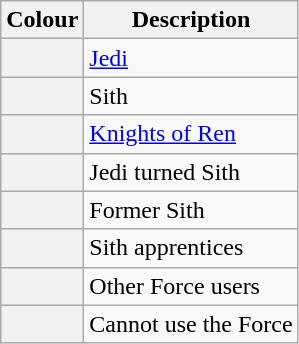<table class="wikitable">
<tr>
<th scope="col">Colour</th>
<th scope="col">Description</th>
</tr>
<tr>
<th scope="row"></th>
<td style="text-align:left"><a href='#'>Jedi</a></td>
</tr>
<tr>
<th scope="row"></th>
<td style="text-align:left">Sith</td>
</tr>
<tr>
<th scope="row"></th>
<td style="text-align:left"><a href='#'>Knights of Ren</a></td>
</tr>
<tr>
<th scope="row"></th>
<td style="text-align:left">Jedi turned Sith</td>
</tr>
<tr>
<th scope="row"></th>
<td style="text-align:left">Former Sith</td>
</tr>
<tr>
<th scope="row"></th>
<td style="text-align:left">Sith apprentices</td>
</tr>
<tr>
<th scope="row"></th>
<td style="text-align:left">Other Force users</td>
</tr>
<tr>
<th scope="row"></th>
<td style="text-align:left">Cannot use the Force</td>
</tr>
</table>
